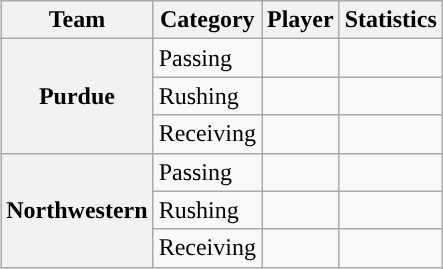<table class="wikitable" style="float:right">
<tr>
<th>Team</th>
<th>Category</th>
<th>Player</th>
<th>Statistics</th>
</tr>
<tr>
<th rowspan=3>Purdue</th>
<td>Passing</td>
<td></td>
<td></td>
</tr>
<tr>
<td>Rushing</td>
<td></td>
<td></td>
</tr>
<tr>
<td>Receiving</td>
<td></td>
<td></td>
</tr>
<tr>
<th rowspan=3>Northwestern</th>
<td>Passing</td>
<td></td>
<td></td>
</tr>
<tr>
<td>Rushing</td>
<td></td>
<td></td>
</tr>
<tr>
<td>Receiving</td>
<td></td>
<td></td>
</tr>
</table>
